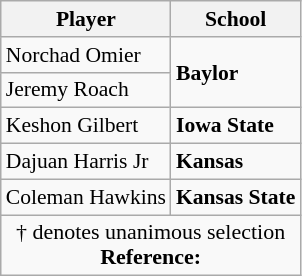<table class="wikitable" style="white-space:nowrap; font-size:90%;">
<tr>
<th>Player</th>
<th>School</th>
</tr>
<tr ,>
<td>Norchad Omier</td>
<td rowspan=2><strong>Baylor</strong></td>
</tr>
<tr>
<td>Jeremy Roach</td>
</tr>
<tr>
<td>Keshon Gilbert</td>
<td><strong>Iowa State</strong></td>
</tr>
<tr>
<td>Dajuan Harris Jr</td>
<td><strong>Kansas</strong></td>
</tr>
<tr>
<td>Coleman Hawkins</td>
<td><strong>Kansas State</strong></td>
</tr>
<tr>
<td colspan="4"  style="font-size:11pt; text-align:center;">† denotes unanimous selection<br><strong>Reference:</strong></td>
</tr>
</table>
